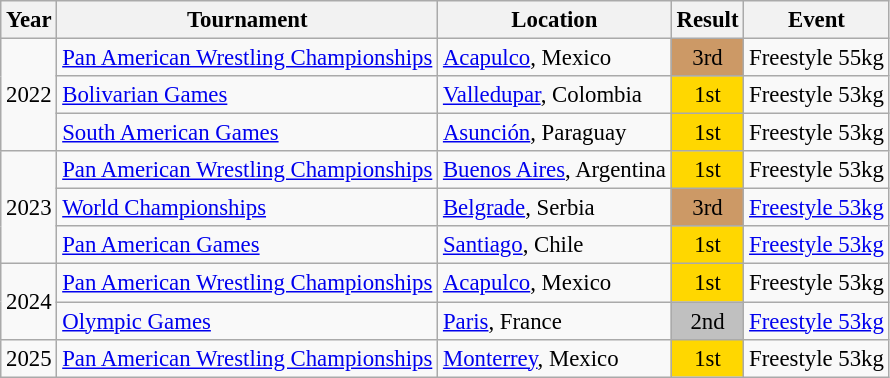<table class="wikitable" style="font-size:95%;">
<tr>
<th>Year</th>
<th>Tournament</th>
<th>Location</th>
<th>Result</th>
<th>Event</th>
</tr>
<tr>
<td rowspan=3>2022</td>
<td><a href='#'>Pan American Wrestling Championships</a></td>
<td><a href='#'>Acapulco</a>, Mexico</td>
<td align="center" bgcolor="cc9966">3rd</td>
<td>Freestyle 55kg</td>
</tr>
<tr>
<td><a href='#'>Bolivarian Games</a></td>
<td><a href='#'>Valledupar</a>, Colombia</td>
<td align="center" bgcolor="gold">1st</td>
<td>Freestyle 53kg</td>
</tr>
<tr>
<td><a href='#'>South American Games</a></td>
<td><a href='#'>Asunción</a>, Paraguay</td>
<td align="center" bgcolor="gold">1st</td>
<td>Freestyle 53kg</td>
</tr>
<tr>
<td rowspan=3>2023</td>
<td><a href='#'>Pan American Wrestling Championships</a></td>
<td><a href='#'>Buenos Aires</a>, Argentina</td>
<td align="center" bgcolor="gold">1st</td>
<td>Freestyle 53kg</td>
</tr>
<tr>
<td><a href='#'>World Championships</a></td>
<td><a href='#'>Belgrade</a>, Serbia</td>
<td align="center" bgcolor="cc9966">3rd</td>
<td><a href='#'>Freestyle 53kg</a></td>
</tr>
<tr>
<td><a href='#'>Pan American Games</a></td>
<td><a href='#'>Santiago</a>, Chile</td>
<td align="center" bgcolor="gold">1st</td>
<td><a href='#'>Freestyle 53kg</a></td>
</tr>
<tr>
<td rowspan=2>2024</td>
<td><a href='#'>Pan American Wrestling Championships</a></td>
<td><a href='#'>Acapulco</a>, Mexico</td>
<td align="center" bgcolor="gold">1st</td>
<td>Freestyle 53kg</td>
</tr>
<tr>
<td><a href='#'>Olympic Games</a></td>
<td><a href='#'>Paris</a>, France</td>
<td align="center" bgcolor="silver">2nd</td>
<td><a href='#'>Freestyle 53kg</a></td>
</tr>
<tr>
<td>2025</td>
<td><a href='#'>Pan American Wrestling Championships</a></td>
<td><a href='#'>Monterrey</a>, Mexico</td>
<td align="center" bgcolor="gold">1st</td>
<td>Freestyle 53kg</td>
</tr>
</table>
